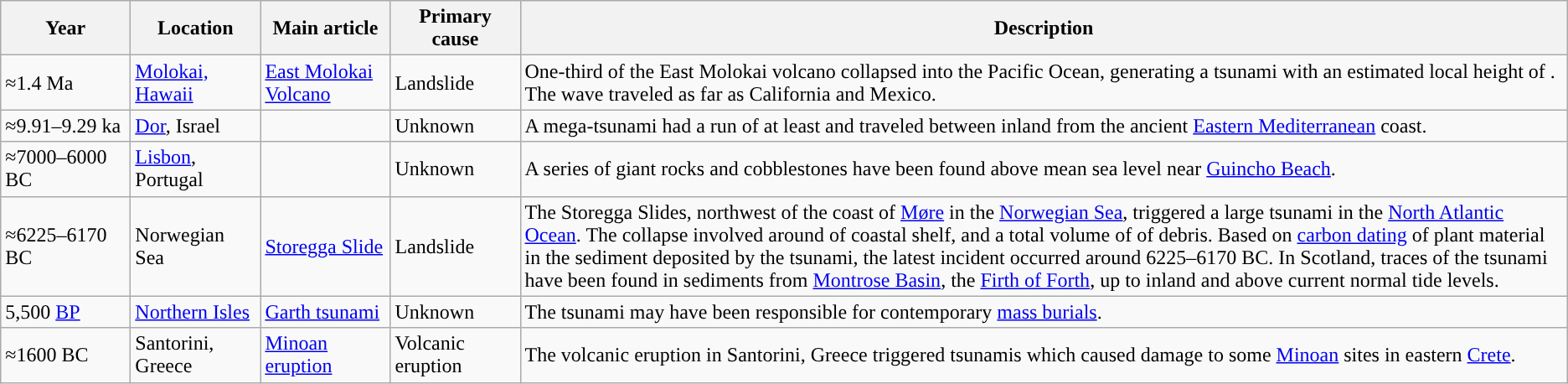<table class="wikitable sortable">
<tr>
<th style="width:6em;">Year</th>
<th style="width:6em;">Location</th>
<th style="width:6em;">Main article</th>
<th style="width:6em;">Primary cause</th>
<th>Description</th>
</tr>
<tr>
<td data-sort-value="-1400000">≈1.4 Ma</td>
<td><a href='#'>Molokai, Hawaii</a></td>
<td><a href='#'>East Molokai Volcano</a></td>
<td>Landslide</td>
<td>One-third of the East Molokai volcano collapsed into the Pacific Ocean, generating a tsunami with an estimated local height of . The wave traveled as far as California and Mexico.</td>
</tr>
<tr>
<td data-sort-value="-10000">≈9.91–9.29 ka</td>
<td><a href='#'>Dor</a>, Israel</td>
<td></td>
<td>Unknown</td>
<td>A mega-tsunami had a run of at least  and traveled between  inland from the ancient <a href='#'>Eastern Mediterranean</a> coast.</td>
</tr>
<tr>
<td data-sort-value="-7000">≈7000–6000 BC</td>
<td><a href='#'>Lisbon</a>, Portugal</td>
<td></td>
<td>Unknown</td>
<td>A series of giant rocks and cobblestones have been found  above mean sea level near <a href='#'>Guincho Beach</a>.</td>
</tr>
<tr>
<td data-sort-value="-6225">≈6225–6170 BC</td>
<td>Norwegian Sea</td>
<td><a href='#'>Storegga Slide</a></td>
<td>Landslide</td>
<td>The Storegga Slides,  northwest of the coast of <a href='#'>Møre</a> in the <a href='#'>Norwegian Sea</a>, triggered a large tsunami in the <a href='#'>North Atlantic Ocean</a>. The collapse involved around  of coastal shelf, and a total volume of  of debris. Based on <a href='#'>carbon dating</a> of plant material in the sediment deposited by the tsunami, the latest incident occurred around 6225–6170 BC. In Scotland, traces of the tsunami have been found in sediments from <a href='#'>Montrose Basin</a>, the <a href='#'>Firth of Forth</a>, up to  inland and  above current normal tide levels.</td>
</tr>
<tr>
<td data-sort-value="-3500">5,500 <a href='#'>BP</a></td>
<td><a href='#'>Northern Isles</a></td>
<td><a href='#'>Garth tsunami</a></td>
<td>Unknown</td>
<td>The tsunami may have been responsible for contemporary <a href='#'>mass burials</a>.</td>
</tr>
<tr>
<td data-sort-value="-1700">≈1600 BC</td>
<td>Santorini, Greece</td>
<td><a href='#'>Minoan eruption</a></td>
<td>Volcanic eruption</td>
<td>The volcanic eruption in Santorini, Greece triggered tsunamis which caused damage to some <a href='#'>Minoan</a> sites in eastern <a href='#'>Crete</a>.</td>
</tr>
</table>
